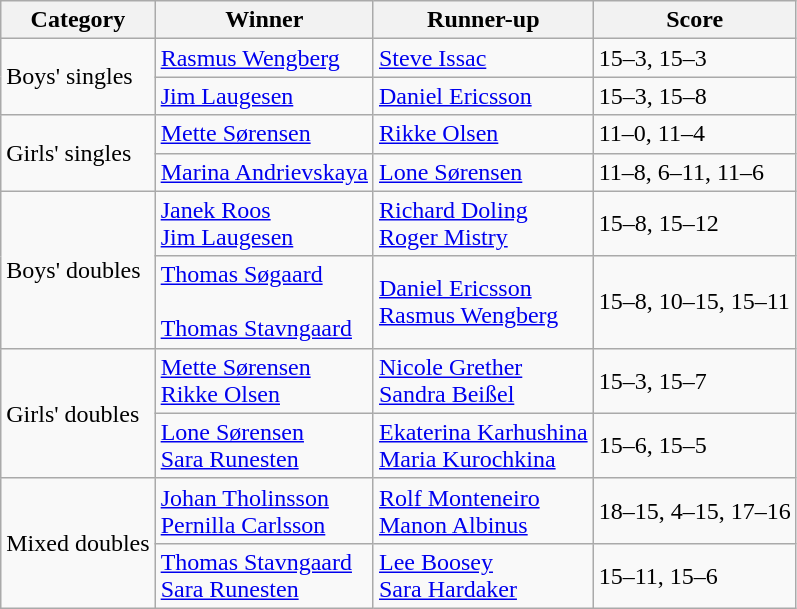<table class="wikitable">
<tr>
<th>Category</th>
<th>Winner</th>
<th>Runner-up</th>
<th>Score</th>
</tr>
<tr>
<td rowspan=2>Boys' singles</td>
<td> <a href='#'>Rasmus Wengberg</a></td>
<td> <a href='#'>Steve Issac</a></td>
<td>15–3, 15–3</td>
</tr>
<tr>
<td> <a href='#'>Jim Laugesen</a></td>
<td> <a href='#'>Daniel Ericsson</a></td>
<td>15–3, 15–8</td>
</tr>
<tr>
<td rowspan=2>Girls' singles</td>
<td> <a href='#'>Mette Sørensen</a></td>
<td> <a href='#'>Rikke Olsen</a></td>
<td>11–0, 11–4</td>
</tr>
<tr>
<td> <a href='#'>Marina Andrievskaya</a></td>
<td> <a href='#'>Lone Sørensen</a></td>
<td>11–8, 6–11, 11–6</td>
</tr>
<tr>
<td rowspan=2>Boys' doubles</td>
<td> <a href='#'>Janek Roos</a><br> <a href='#'>Jim Laugesen</a></td>
<td> <a href='#'>Richard Doling</a><br> <a href='#'>Roger Mistry</a></td>
<td>15–8, 15–12</td>
</tr>
<tr>
<td> <a href='#'>Thomas Søgaard</a><br><br> <a href='#'>Thomas Stavngaard</a></td>
<td> <a href='#'>Daniel Ericsson</a><br> <a href='#'>Rasmus Wengberg</a></td>
<td>15–8, 10–15, 15–11</td>
</tr>
<tr>
<td rowspan=2>Girls' doubles</td>
<td> <a href='#'>Mette Sørensen</a><br>  <a href='#'>Rikke Olsen</a></td>
<td> <a href='#'>Nicole Grether</a><br> <a href='#'>Sandra Beißel</a></td>
<td>15–3, 15–7</td>
</tr>
<tr>
<td> <a href='#'>Lone Sørensen</a><br> <a href='#'>Sara Runesten</a></td>
<td> <a href='#'>Ekaterina Karhushina</a><br> <a href='#'>Maria Kurochkina</a></td>
<td>15–6, 15–5</td>
</tr>
<tr>
<td rowspan=2>Mixed doubles</td>
<td> <a href='#'>Johan Tholinsson</a><br> <a href='#'>Pernilla Carlsson</a></td>
<td> <a href='#'>Rolf Monteneiro</a><br> <a href='#'>Manon Albinus</a></td>
<td>18–15, 4–15, 17–16</td>
</tr>
<tr>
<td> <a href='#'>Thomas Stavngaard</a><br> <a href='#'>Sara Runesten</a></td>
<td> <a href='#'>Lee Boosey</a><br> <a href='#'>Sara Hardaker</a></td>
<td>15–11, 15–6</td>
</tr>
</table>
